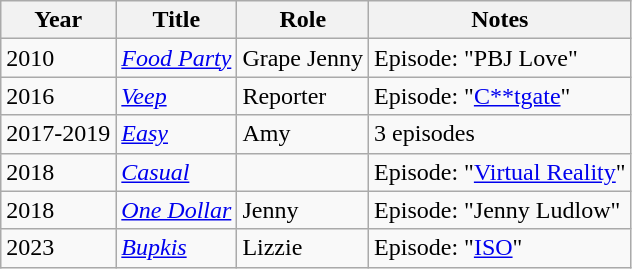<table class="wikitable sortable">
<tr>
<th>Year</th>
<th>Title</th>
<th>Role</th>
<th class="unsortable">Notes</th>
</tr>
<tr>
<td>2010</td>
<td><em><a href='#'>Food Party</a></em></td>
<td>Grape Jenny</td>
<td>Episode: "PBJ Love"</td>
</tr>
<tr>
<td>2016</td>
<td><em><a href='#'>Veep</a></em></td>
<td>Reporter</td>
<td>Episode: "<a href='#'>C**tgate</a>"</td>
</tr>
<tr>
<td>2017-2019</td>
<td><a href='#'><em>Easy</em></a></td>
<td>Amy</td>
<td>3 episodes</td>
</tr>
<tr>
<td>2018</td>
<td><em><a href='#'>Casual</a></em></td>
<td></td>
<td>Episode: "<a href='#'>Virtual Reality</a>"</td>
</tr>
<tr>
<td>2018</td>
<td><em><a href='#'>One Dollar</a></em></td>
<td>Jenny</td>
<td>Episode: "Jenny Ludlow"</td>
</tr>
<tr>
<td>2023</td>
<td><em><a href='#'>Bupkis</a></em></td>
<td>Lizzie</td>
<td>Episode: "<a href='#'>ISO</a>"</td>
</tr>
</table>
